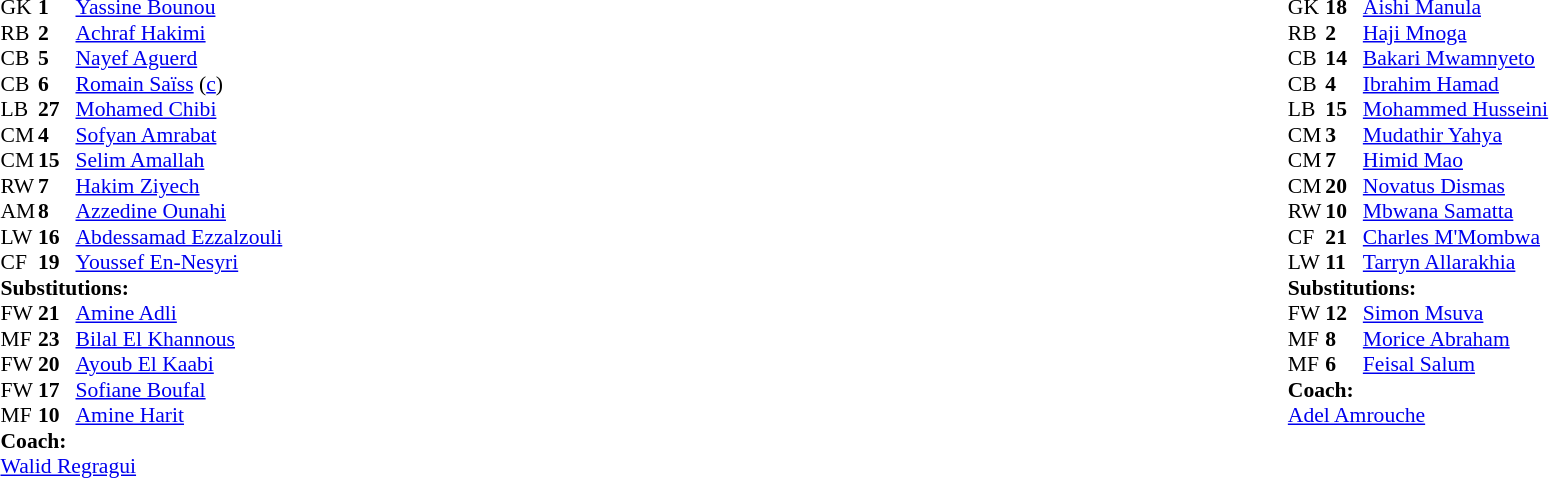<table width="100%">
<tr>
<td valign="top" width="40%"><br><table style="font-size:90%" cellspacing="0" cellpadding="0">
<tr>
<th width=25></th>
<th width=25></th>
</tr>
<tr>
<td>GK</td>
<td><strong>1</strong></td>
<td><a href='#'>Yassine Bounou</a></td>
</tr>
<tr>
<td>RB</td>
<td><strong>2</strong></td>
<td><a href='#'>Achraf Hakimi</a></td>
</tr>
<tr>
<td>CB</td>
<td><strong>5</strong></td>
<td><a href='#'>Nayef Aguerd</a></td>
</tr>
<tr>
<td>CB</td>
<td><strong>6</strong></td>
<td><a href='#'>Romain Saïss</a> (<a href='#'>c</a>)</td>
<td></td>
</tr>
<tr>
<td>LB</td>
<td><strong>27</strong></td>
<td><a href='#'>Mohamed Chibi</a></td>
<td></td>
</tr>
<tr>
<td>CM</td>
<td><strong>4</strong></td>
<td><a href='#'>Sofyan Amrabat</a></td>
</tr>
<tr>
<td>CM</td>
<td><strong>15</strong></td>
<td><a href='#'>Selim Amallah</a></td>
<td></td>
<td></td>
</tr>
<tr>
<td>RW</td>
<td><strong>7</strong></td>
<td><a href='#'>Hakim Ziyech</a></td>
<td></td>
<td></td>
</tr>
<tr>
<td>AM</td>
<td><strong>8</strong></td>
<td><a href='#'>Azzedine Ounahi</a></td>
<td></td>
<td></td>
</tr>
<tr>
<td>LW</td>
<td><strong>16</strong></td>
<td><a href='#'>Abdessamad Ezzalzouli</a></td>
<td></td>
<td></td>
</tr>
<tr>
<td>CF</td>
<td><strong>19</strong></td>
<td><a href='#'>Youssef En-Nesyri</a></td>
<td></td>
<td></td>
</tr>
<tr>
<td colspan=3><strong>Substitutions:</strong></td>
</tr>
<tr>
<td>FW</td>
<td><strong>21</strong></td>
<td><a href='#'>Amine Adli</a></td>
<td></td>
<td></td>
</tr>
<tr>
<td>MF</td>
<td><strong>23</strong></td>
<td><a href='#'>Bilal El Khannous</a></td>
<td></td>
<td></td>
</tr>
<tr>
<td>FW</td>
<td><strong>20</strong></td>
<td><a href='#'>Ayoub El Kaabi</a></td>
<td></td>
<td></td>
</tr>
<tr>
<td>FW</td>
<td><strong>17</strong></td>
<td><a href='#'>Sofiane Boufal</a></td>
<td></td>
<td></td>
</tr>
<tr>
<td>MF</td>
<td><strong>10</strong></td>
<td><a href='#'>Amine Harit</a></td>
<td></td>
<td></td>
</tr>
<tr>
<td colspan=3><strong>Coach:</strong></td>
</tr>
<tr>
<td colspan=3><a href='#'>Walid Regragui</a></td>
</tr>
</table>
</td>
<td valign="top"></td>
<td valign="top" width="50%"><br><table style="font-size:90%; margin:auto" cellspacing="0" cellpadding="0">
<tr>
<th width=25></th>
<th width=25></th>
</tr>
<tr>
<td>GK</td>
<td><strong>18</strong></td>
<td><a href='#'>Aishi Manula</a></td>
</tr>
<tr>
<td>RB</td>
<td><strong>2</strong></td>
<td><a href='#'>Haji Mnoga</a></td>
</tr>
<tr>
<td>CB</td>
<td><strong>14</strong></td>
<td><a href='#'>Bakari Mwamnyeto</a></td>
</tr>
<tr>
<td>CB</td>
<td><strong>4</strong></td>
<td><a href='#'>Ibrahim Hamad</a></td>
</tr>
<tr>
<td>LB</td>
<td><strong>15</strong></td>
<td><a href='#'>Mohammed Husseini</a></td>
<td></td>
</tr>
<tr>
<td>CM</td>
<td><strong>3</strong></td>
<td><a href='#'>Mudathir Yahya</a></td>
<td></td>
<td></td>
</tr>
<tr>
<td>CM</td>
<td><strong>7</strong></td>
<td><a href='#'>Himid Mao</a></td>
<td></td>
</tr>
<tr>
<td>CM</td>
<td><strong>20</strong></td>
<td><a href='#'>Novatus Dismas</a></td>
<td></td>
</tr>
<tr>
<td>RW</td>
<td><strong>10</strong></td>
<td><a href='#'>Mbwana Samatta</a></td>
<td></td>
<td></td>
</tr>
<tr>
<td>CF</td>
<td><strong>21</strong></td>
<td><a href='#'>Charles M'Mombwa</a></td>
<td></td>
</tr>
<tr>
<td>LW</td>
<td><strong>11</strong></td>
<td><a href='#'>Tarryn Allarakhia</a></td>
<td></td>
<td></td>
</tr>
<tr>
<td colspan=3><strong>Substitutions:</strong></td>
</tr>
<tr>
<td>FW</td>
<td><strong>12</strong></td>
<td><a href='#'>Simon Msuva</a></td>
<td></td>
<td></td>
</tr>
<tr>
<td>MF</td>
<td><strong>8</strong></td>
<td><a href='#'>Morice Abraham</a></td>
<td></td>
<td></td>
</tr>
<tr>
<td>MF</td>
<td><strong>6</strong></td>
<td><a href='#'>Feisal Salum</a></td>
<td></td>
<td></td>
</tr>
<tr>
<td colspan=3><strong>Coach:</strong></td>
</tr>
<tr>
<td colspan=3> <a href='#'>Adel Amrouche</a></td>
</tr>
</table>
</td>
</tr>
</table>
